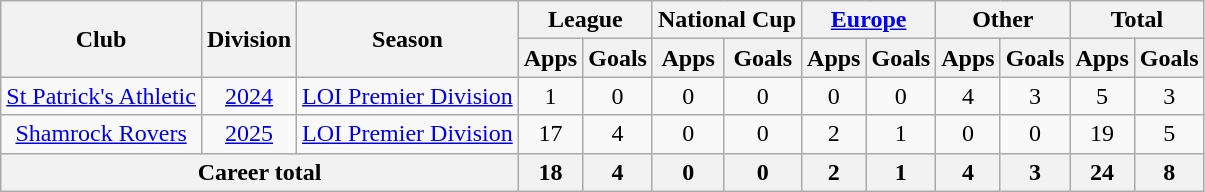<table class=wikitable style="text-align: center">
<tr>
<th rowspan="2">Club</th>
<th rowspan="2">Division</th>
<th rowspan="2">Season</th>
<th colspan="2">League</th>
<th colspan="2">National Cup</th>
<th colspan="2"><a href='#'>Europe</a></th>
<th colspan="2">Other</th>
<th colspan="2">Total</th>
</tr>
<tr>
<th>Apps</th>
<th>Goals</th>
<th>Apps</th>
<th>Goals</th>
<th>Apps</th>
<th>Goals</th>
<th>Apps</th>
<th>Goals</th>
<th>Apps</th>
<th>Goals</th>
</tr>
<tr>
<td><a href='#'>St Patrick's Athletic</a></td>
<td><a href='#'>2024</a></td>
<td><a href='#'>LOI Premier Division</a></td>
<td>1</td>
<td>0</td>
<td>0</td>
<td>0</td>
<td>0</td>
<td>0</td>
<td>4</td>
<td>3</td>
<td>5</td>
<td>3</td>
</tr>
<tr>
<td><a href='#'>Shamrock Rovers</a></td>
<td><a href='#'>2025</a></td>
<td><a href='#'>LOI Premier Division</a></td>
<td>17</td>
<td>4</td>
<td>0</td>
<td>0</td>
<td>2</td>
<td>1</td>
<td>0</td>
<td>0</td>
<td>19</td>
<td>5</td>
</tr>
<tr>
<th colspan="3">Career total</th>
<th>18</th>
<th>4</th>
<th>0</th>
<th>0</th>
<th>2</th>
<th>1</th>
<th>4</th>
<th>3</th>
<th>24</th>
<th>8</th>
</tr>
</table>
